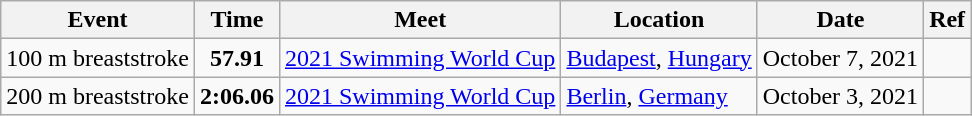<table class="wikitable">
<tr>
<th>Event</th>
<th>Time</th>
<th>Meet</th>
<th>Location</th>
<th>Date</th>
<th>Ref</th>
</tr>
<tr>
<td>100 m breaststroke</td>
<td style="text-align:center;"><strong>57.91</strong></td>
<td><a href='#'>2021 Swimming World Cup</a></td>
<td><a href='#'>Budapest</a>, <a href='#'>Hungary</a></td>
<td>October 7, 2021</td>
<td style="text-align:center;"></td>
</tr>
<tr>
<td>200 m breaststroke</td>
<td style="text-align:center;"><strong>2:06.06</strong></td>
<td><a href='#'>2021 Swimming World Cup</a></td>
<td><a href='#'>Berlin</a>, <a href='#'>Germany</a></td>
<td>October 3, 2021</td>
<td style="text-align:center;"></td>
</tr>
</table>
